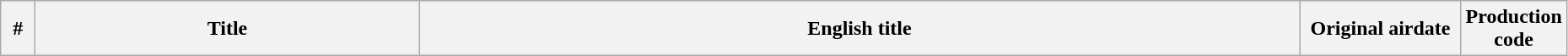<table class="wikitable plainrowheaders" style="width:98%;">
<tr>
<th width="20">#</th>
<th>Title</th>
<th>English title</th>
<th width="120">Original airdate</th>
<th width="50">Production code<br>











</th>
</tr>
</table>
